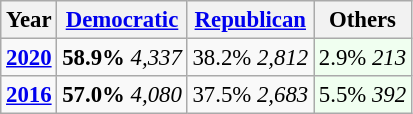<table class="wikitable" style="font-size:95%;">
<tr>
<th>Year</th>
<th><a href='#'>Democratic</a></th>
<th><a href='#'>Republican</a></th>
<th>Others</th>
</tr>
<tr>
<td style="text-align:center;" ><strong><a href='#'>2020</a></strong></td>
<td style="text-align:center;" ><strong>58.9%</strong> <em>4,337</em></td>
<td style="text-align:center;" >38.2% <em>2,812</em></td>
<td style="text-align:center; background:honeyDew;">2.9% <em>213</em></td>
</tr>
<tr>
<td style="text-align:center;" ><strong><a href='#'>2016</a></strong></td>
<td style="text-align:center;" ><strong>57.0%</strong> <em>4,080</em></td>
<td style="text-align:center;" >37.5% <em>2,683</em></td>
<td style="text-align:center; background:honeyDew;">5.5% <em>392</em></td>
</tr>
</table>
